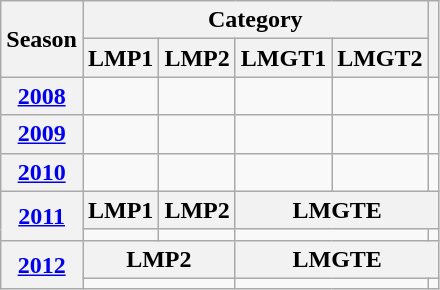<table class="wikitable sortable plainrowheaders"; text-align:center;">
<tr>
<th rowspan="2">Season</th>
<th colspan=4>Category</th>
<th rowspan=2 class=unsortable></th>
</tr>
<tr>
<th>LMP1</th>
<th>LMP2</th>
<th>LMGT1</th>
<th>LMGT2</th>
</tr>
<tr>
<th scope="row" style="text-align: center;"><a href='#'>2008</a></th>
<td></td>
<td></td>
<td></td>
<td></td>
<td></td>
</tr>
<tr>
<th scope="row" style="text-align: center;"><a href='#'>2009</a></th>
<td></td>
<td></td>
<td></td>
<td></td>
<td></td>
</tr>
<tr>
<th scope="row" style="text-align: center;"><a href='#'>2010</a></th>
<td></td>
<td></td>
<td></td>
<td></td>
<td></td>
</tr>
<tr>
<th scope="row" rowspan=2 style="text-align: center;"><a href='#'>2011</a></th>
<th>LMP1</th>
<th>LMP2</th>
<th colspan=3>LMGTE</th>
</tr>
<tr>
<td></td>
<td></td>
<td colspan=2></td>
<td></td>
</tr>
<tr>
<th scope="row" rowspan=2 style="text-align: center;"><a href='#'>2012</a></th>
<th colspan=2>LMP2</th>
<th colspan=3>LMGTE</th>
</tr>
<tr>
<td colspan=2></td>
<td colspan=2></td>
<td></td>
</tr>
</table>
